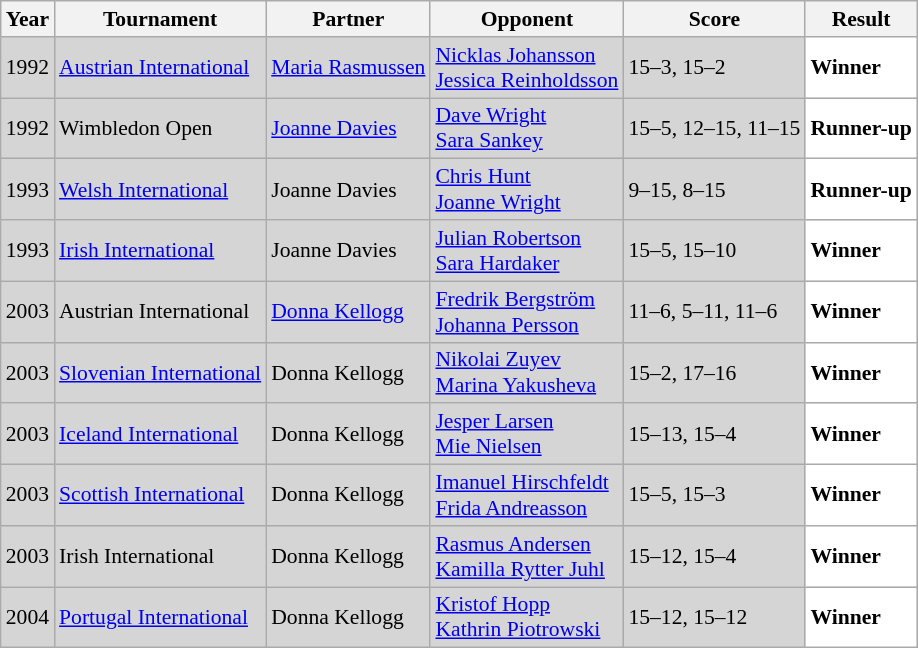<table class="sortable wikitable" style="font-size: 90%;">
<tr>
<th>Year</th>
<th>Tournament</th>
<th>Partner</th>
<th>Opponent</th>
<th>Score</th>
<th>Result</th>
</tr>
<tr style="background:#D5D5D5">
<td align="center">1992</td>
<td align="left"><a href='#'>Austrian International</a></td>
<td align="left"> <a href='#'>Maria Rasmussen</a></td>
<td align="left"> <a href='#'>Nicklas Johansson</a> <br>  <a href='#'>Jessica Reinholdsson</a></td>
<td align="left">15–3, 15–2</td>
<td style="text-align:left; background:white"> <strong>Winner</strong></td>
</tr>
<tr style="background:#D5D5D5">
<td align="center">1992</td>
<td align="left">Wimbledon Open</td>
<td align="left"> <a href='#'>Joanne Davies</a></td>
<td align="left"> <a href='#'>Dave Wright</a> <br>  <a href='#'>Sara Sankey</a></td>
<td align="left">15–5, 12–15, 11–15</td>
<td style="text-align:left; background:white"> <strong>Runner-up</strong></td>
</tr>
<tr style="background:#D5D5D5">
<td align="center">1993</td>
<td align="left"><a href='#'>Welsh International</a></td>
<td align="left"> Joanne Davies</td>
<td align="left"> <a href='#'>Chris Hunt</a> <br>  <a href='#'>Joanne Wright</a></td>
<td align="left">9–15, 8–15</td>
<td style="text-align:left; background:white"> <strong>Runner-up</strong></td>
</tr>
<tr style="background:#D5D5D5">
<td align="center">1993</td>
<td align="left"><a href='#'>Irish International</a></td>
<td align="left"> Joanne Davies</td>
<td align="left"> <a href='#'>Julian Robertson</a> <br>  <a href='#'>Sara Hardaker</a></td>
<td align="left">15–5, 15–10</td>
<td style="text-align:left; background:white"> <strong>Winner</strong></td>
</tr>
<tr style="background:#D5D5D5">
<td align="center">2003</td>
<td align="left">Austrian International</td>
<td align="left"> <a href='#'>Donna Kellogg</a></td>
<td align="left"> <a href='#'>Fredrik Bergström</a> <br>  <a href='#'>Johanna Persson</a></td>
<td align="left">11–6, 5–11, 11–6</td>
<td style="text-align:left; background:white"> <strong>Winner</strong></td>
</tr>
<tr style="background:#D5D5D5">
<td align="center">2003</td>
<td align="left"><a href='#'>Slovenian International</a></td>
<td align="left"> Donna Kellogg</td>
<td align="left"> <a href='#'>Nikolai Zuyev</a> <br>  <a href='#'>Marina Yakusheva</a></td>
<td align="left">15–2, 17–16</td>
<td style="text-align:left; background:white"> <strong>Winner</strong></td>
</tr>
<tr style="background:#D5D5D5">
<td align="center">2003</td>
<td align="left"><a href='#'>Iceland International</a></td>
<td align="left"> Donna Kellogg</td>
<td align="left"> <a href='#'>Jesper Larsen</a> <br>  <a href='#'>Mie Nielsen</a></td>
<td align="left">15–13, 15–4</td>
<td style="text-align:left; background:white"> <strong>Winner</strong></td>
</tr>
<tr style="background:#D5D5D5">
<td align="center">2003</td>
<td align="left"><a href='#'>Scottish International</a></td>
<td align="left"> Donna Kellogg</td>
<td align="left"> <a href='#'>Imanuel Hirschfeldt</a> <br>  <a href='#'>Frida Andreasson</a></td>
<td align="left">15–5, 15–3</td>
<td style="text-align:left; background:white"> <strong>Winner</strong></td>
</tr>
<tr style="background:#D5D5D5">
<td align="center">2003</td>
<td align="left">Irish International</td>
<td align="left"> Donna Kellogg</td>
<td align="left"> <a href='#'>Rasmus Andersen</a> <br>  <a href='#'>Kamilla Rytter Juhl</a></td>
<td align="left">15–12, 15–4</td>
<td style="text-align:left; background:white"> <strong>Winner</strong></td>
</tr>
<tr style="background:#D5D5D5">
<td align="center">2004</td>
<td align="left"><a href='#'>Portugal International</a></td>
<td align="left"> Donna Kellogg</td>
<td align="left"> <a href='#'>Kristof Hopp</a> <br>  <a href='#'>Kathrin Piotrowski</a></td>
<td align="left">15–12, 15–12</td>
<td style="text-align:left; background:white"> <strong>Winner</strong></td>
</tr>
</table>
